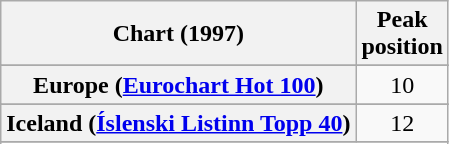<table class="wikitable plainrowheaders sortable" style="text-align:center">
<tr>
<th scope="col">Chart (1997)</th>
<th scope="col">Peak<br>position</th>
</tr>
<tr>
</tr>
<tr>
</tr>
<tr>
</tr>
<tr>
</tr>
<tr>
</tr>
<tr>
</tr>
<tr>
<th scope="row">Europe (<a href='#'>Eurochart Hot 100</a>)</th>
<td>10</td>
</tr>
<tr>
</tr>
<tr>
</tr>
<tr>
</tr>
<tr>
<th scope="row">Iceland (<a href='#'>Íslenski Listinn Topp 40</a>)</th>
<td>12</td>
</tr>
<tr>
</tr>
<tr>
</tr>
<tr>
</tr>
<tr>
</tr>
<tr>
</tr>
<tr>
</tr>
<tr>
</tr>
<tr>
</tr>
<tr>
</tr>
<tr>
</tr>
<tr>
</tr>
<tr>
</tr>
<tr>
</tr>
<tr>
</tr>
<tr>
</tr>
<tr>
</tr>
<tr>
</tr>
</table>
